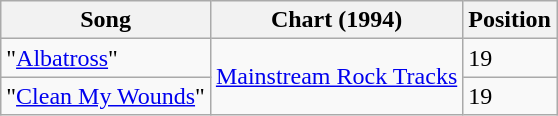<table class="wikitable">
<tr>
<th>Song</th>
<th>Chart (1994)</th>
<th>Position</th>
</tr>
<tr>
<td>"<a href='#'>Albatross</a>"</td>
<td rowspan="2"><a href='#'>Mainstream Rock Tracks</a></td>
<td>19</td>
</tr>
<tr>
<td>"<a href='#'>Clean My Wounds</a>"</td>
<td>19</td>
</tr>
</table>
